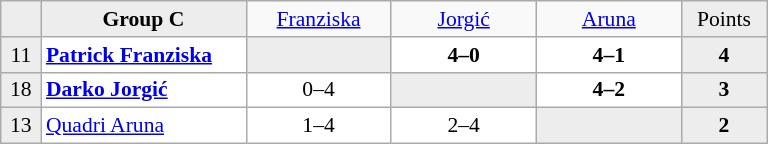<table class="wikitable" style="font-size:90%">
<tr style="text-align:center;">
<td style="background-color:#ededed;" width="20"></td>
<td style="background-color:#ededed;" width="130" style="text-align:center;"><strong>Group C</strong></td>
<td width="90"> <a href='#'>Franziska</a></td>
<td width="90"> <a href='#'>Jorgić</a></td>
<td width="90"> <a href='#'>Aruna</a></td>
<td style="background-color:#ededed;" width="50">Points</td>
</tr>
<tr style="text-align:center;background-color:#ffffff;">
<td style="background-color:#ededed;">11</td>
<td style="text-align:left;"> <strong><a href='#'>Patrick Franziska</a></strong></td>
<td style="background-color:#ededed;"></td>
<td><strong>4–0</strong></td>
<td><strong>4–1</strong></td>
<td style="background-color:#ededed;"><strong>4</strong></td>
</tr>
<tr style="text-align:center;background-color:#ffffff;">
<td style="background-color:#ededed;">18</td>
<td style="text-align:left;"> <strong><a href='#'>Darko Jorgić</a></strong></td>
<td>0–4</td>
<td style="background-color:#ededed;"></td>
<td><strong>4–2</strong></td>
<td style="background-color:#ededed;"><strong>3</strong></td>
</tr>
<tr style="text-align:center;background-color:#ffffff;">
<td style="background-color:#ededed;">13</td>
<td style="text-align:left;"> <a href='#'>Quadri Aruna</a></td>
<td>1–4</td>
<td>2–4</td>
<td style="background-color:#ededed;"></td>
<td style="background-color:#ededed;"><strong>2</strong></td>
</tr>
</table>
